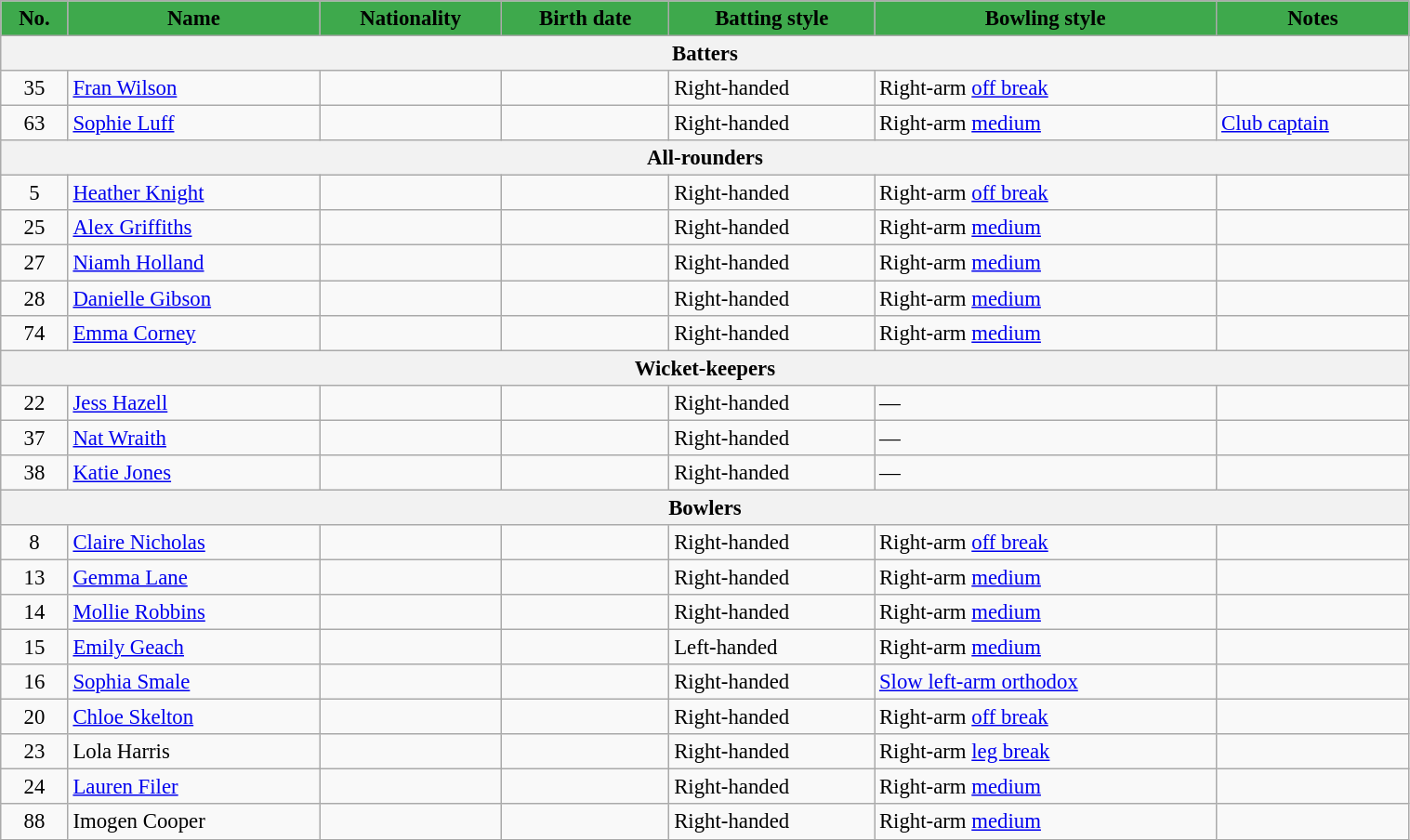<table class="wikitable"  style="font-size:95%; width:80%;">
<tr>
<th style="background:#3EA94C; color:#000000">No.</th>
<th style="background:#3EA94C; color:#000000">Name</th>
<th style="background:#3EA94C; color:#000000">Nationality</th>
<th style="background:#3EA94C; color:#000000">Birth date</th>
<th style="background:#3EA94C; color:#000000">Batting style</th>
<th style="background:#3EA94C; color:#000000">Bowling style</th>
<th style="background:#3EA94C; color:#000000">Notes</th>
</tr>
<tr>
<th colspan="7">Batters</th>
</tr>
<tr>
<td style="text-align:center">35</td>
<td><a href='#'>Fran Wilson</a> </td>
<td></td>
<td></td>
<td>Right-handed</td>
<td>Right-arm <a href='#'>off break</a></td>
<td></td>
</tr>
<tr>
<td style="text-align:center">63</td>
<td><a href='#'>Sophie Luff</a></td>
<td></td>
<td></td>
<td>Right-handed</td>
<td>Right-arm <a href='#'>medium</a></td>
<td><a href='#'>Club captain</a></td>
</tr>
<tr>
<th colspan="7">All-rounders</th>
</tr>
<tr>
<td style="text-align:center">5</td>
<td><a href='#'>Heather Knight</a> </td>
<td></td>
<td></td>
<td>Right-handed</td>
<td>Right-arm <a href='#'>off break</a></td>
<td></td>
</tr>
<tr>
<td style="text-align:center">25</td>
<td><a href='#'>Alex Griffiths</a></td>
<td></td>
<td></td>
<td>Right-handed</td>
<td>Right-arm <a href='#'>medium</a></td>
<td></td>
</tr>
<tr>
<td style="text-align:center">27</td>
<td><a href='#'>Niamh Holland</a></td>
<td></td>
<td></td>
<td>Right-handed</td>
<td>Right-arm <a href='#'>medium</a></td>
<td></td>
</tr>
<tr>
<td style="text-align:center">28</td>
<td><a href='#'>Danielle Gibson</a> </td>
<td></td>
<td></td>
<td>Right-handed</td>
<td>Right-arm <a href='#'>medium</a></td>
<td></td>
</tr>
<tr>
<td style="text-align:center">74</td>
<td><a href='#'>Emma Corney</a></td>
<td></td>
<td></td>
<td>Right-handed</td>
<td>Right-arm <a href='#'>medium</a></td>
<td></td>
</tr>
<tr>
<th colspan="7">Wicket-keepers</th>
</tr>
<tr>
<td style="text-align:center">22</td>
<td><a href='#'>Jess Hazell</a></td>
<td></td>
<td></td>
<td>Right-handed</td>
<td>—</td>
<td></td>
</tr>
<tr>
<td style="text-align:center">37</td>
<td><a href='#'>Nat Wraith</a></td>
<td></td>
<td></td>
<td>Right-handed</td>
<td>—</td>
<td></td>
</tr>
<tr>
<td style="text-align:center">38</td>
<td><a href='#'>Katie Jones</a></td>
<td></td>
<td></td>
<td>Right-handed</td>
<td>—</td>
<td></td>
</tr>
<tr>
<th colspan="7">Bowlers</th>
</tr>
<tr>
<td style="text-align:center">8</td>
<td><a href='#'>Claire Nicholas</a></td>
<td></td>
<td></td>
<td>Right-handed</td>
<td>Right-arm <a href='#'>off break</a></td>
<td></td>
</tr>
<tr>
<td style="text-align:center">13</td>
<td><a href='#'>Gemma Lane</a></td>
<td></td>
<td></td>
<td>Right-handed</td>
<td>Right-arm <a href='#'>medium</a></td>
<td></td>
</tr>
<tr>
<td style="text-align:center">14</td>
<td><a href='#'>Mollie Robbins</a></td>
<td></td>
<td></td>
<td>Right-handed</td>
<td>Right-arm <a href='#'>medium</a></td>
<td></td>
</tr>
<tr>
<td style="text-align:center">15</td>
<td><a href='#'>Emily Geach</a></td>
<td></td>
<td></td>
<td>Left-handed</td>
<td>Right-arm <a href='#'>medium</a></td>
<td></td>
</tr>
<tr>
<td style="text-align:center">16</td>
<td><a href='#'>Sophia Smale</a></td>
<td></td>
<td></td>
<td>Right-handed</td>
<td><a href='#'>Slow left-arm orthodox</a></td>
<td></td>
</tr>
<tr>
<td style="text-align:center">20</td>
<td><a href='#'>Chloe Skelton</a></td>
<td></td>
<td></td>
<td>Right-handed</td>
<td>Right-arm <a href='#'>off break</a></td>
<td></td>
</tr>
<tr>
<td style="text-align:center">23</td>
<td>Lola Harris</td>
<td></td>
<td></td>
<td>Right-handed</td>
<td>Right-arm <a href='#'>leg break</a></td>
<td></td>
</tr>
<tr>
<td style="text-align:center">24</td>
<td><a href='#'>Lauren Filer</a> </td>
<td></td>
<td></td>
<td>Right-handed</td>
<td>Right-arm <a href='#'>medium</a></td>
<td></td>
</tr>
<tr>
<td style="text-align:center">88</td>
<td>Imogen Cooper</td>
<td></td>
<td></td>
<td>Right-handed</td>
<td>Right-arm <a href='#'>medium</a></td>
<td></td>
</tr>
</table>
